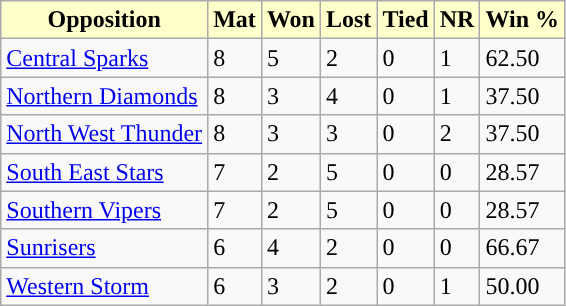<table class="wikitable sortable">
<tr>
<th style="background:#ffc;">Opposition</th>
<th style="background:#ffc;">Mat</th>
<th style="background:#ffc;">Won</th>
<th style="background:#ffc;">Lost</th>
<th style="background:#ffc;">Tied</th>
<th style="background:#ffc;">NR</th>
<th style="background:#ffc;">Win %</th>
</tr>
<tr>
<td><a href='#'>Central Sparks</a></td>
<td>8</td>
<td>5</td>
<td>2</td>
<td>0</td>
<td>1</td>
<td>62.50</td>
</tr>
<tr>
<td><a href='#'>Northern Diamonds</a></td>
<td>8</td>
<td>3</td>
<td>4</td>
<td>0</td>
<td>1</td>
<td>37.50</td>
</tr>
<tr>
<td><a href='#'>North West Thunder</a></td>
<td>8</td>
<td>3</td>
<td>3</td>
<td>0</td>
<td>2</td>
<td>37.50</td>
</tr>
<tr>
<td><a href='#'>South East Stars</a></td>
<td>7</td>
<td>2</td>
<td>5</td>
<td>0</td>
<td>0</td>
<td>28.57</td>
</tr>
<tr>
<td><a href='#'>Southern Vipers</a></td>
<td>7</td>
<td>2</td>
<td>5</td>
<td>0</td>
<td>0</td>
<td>28.57</td>
</tr>
<tr>
<td><a href='#'>Sunrisers</a></td>
<td>6</td>
<td>4</td>
<td>2</td>
<td>0</td>
<td>0</td>
<td>66.67</td>
</tr>
<tr>
<td><a href='#'>Western Storm</a></td>
<td>6</td>
<td>3</td>
<td>2</td>
<td>0</td>
<td>1</td>
<td>50.00</td>
</tr>
</table>
